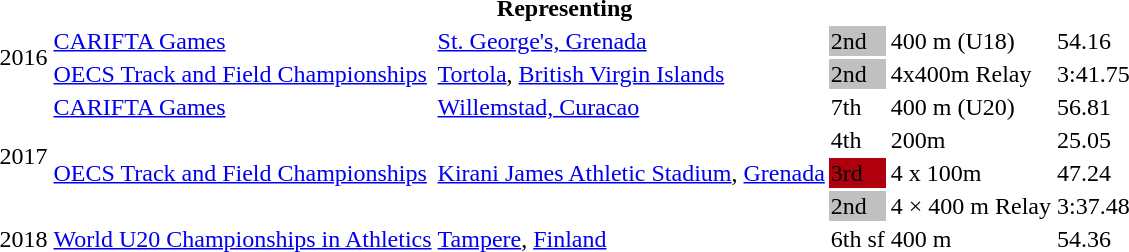<table>
<tr>
<th colspan="6">Representing </th>
</tr>
<tr>
<td rowspan=2>2016</td>
<td><a href='#'>CARIFTA Games</a></td>
<td><a href='#'>St. George's, Grenada</a></td>
<td style="background:Silver;">2nd</td>
<td>400 m (U18)</td>
<td>54.16</td>
</tr>
<tr>
<td><a href='#'>OECS Track and Field Championships</a></td>
<td><a href='#'>Tortola</a>, <a href='#'>British Virgin Islands</a></td>
<td style="background:SILVER;">2nd</td>
<td>4x400m Relay</td>
<td>3:41.75</td>
</tr>
<tr>
<td rowspan=4>2017</td>
<td><a href='#'>CARIFTA Games</a></td>
<td><a href='#'>Willemstad, Curacao</a></td>
<td>7th</td>
<td>400 m (U20)</td>
<td>56.81</td>
</tr>
<tr>
<td rowspan=3><a href='#'>OECS Track and Field Championships</a></td>
<td rowspan=3><a href='#'>Kirani James Athletic Stadium</a>, <a href='#'>Grenada</a></td>
<td bgcolor=>4th</td>
<td>200m</td>
<td>25.05</td>
</tr>
<tr>
<td bgcolor="Bronze">3rd</td>
<td>4 x 100m</td>
<td>47.24</td>
</tr>
<tr>
<td bgcolor="SILVER">2nd</td>
<td>4 × 400 m Relay</td>
<td>3:37.48</td>
</tr>
<tr>
<td rowspan=2>2018</td>
<td><a href='#'>World U20 Championships in Athletics</a></td>
<td><a href='#'>Tampere</a>, <a href='#'>Finland</a></td>
<td>6th sf</td>
<td>400 m</td>
<td>54.36</td>
</tr>
</table>
